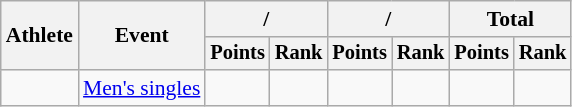<table class="wikitable" style="font-size:90%; text-align:center">
<tr>
<th rowspan=2>Athlete</th>
<th rowspan=2>Event</th>
<th colspan=2>/</th>
<th colspan=2>/</th>
<th colspan=2>Total</th>
</tr>
<tr style="font-size:95%">
<th>Points</th>
<th>Rank</th>
<th>Points</th>
<th>Rank</th>
<th>Points</th>
<th>Rank</th>
</tr>
<tr>
<td align=left> </td>
<td align=left><a href='#'>Men's singles</a></td>
<td></td>
<td></td>
<td></td>
<td></td>
<td></td>
<td></td>
</tr>
</table>
